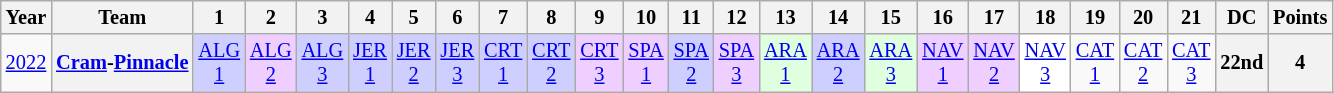<table class="wikitable" style="text-align:center; font-size:85%">
<tr>
<th>Year</th>
<th>Team</th>
<th>1</th>
<th>2</th>
<th>3</th>
<th>4</th>
<th>5</th>
<th>6</th>
<th>7</th>
<th>8</th>
<th>9</th>
<th>10</th>
<th>11</th>
<th>12</th>
<th>13</th>
<th>14</th>
<th>15</th>
<th>16</th>
<th>17</th>
<th>18</th>
<th>19</th>
<th>20</th>
<th>21</th>
<th>DC</th>
<th>Points</th>
</tr>
<tr>
<td><a href='#'>2022</a></td>
<th nowrap><a href='#'>Cram</a>-<a href='#'>Pinnacle</a></th>
<td style="background:#CFCFFF;"><a href='#'>ALG<br>1</a><br></td>
<td style="background:#EFCFFF;"><a href='#'>ALG<br>2</a><br></td>
<td style="background:#CFCFFF;"><a href='#'>ALG<br>3</a><br></td>
<td style="background:#CFCFFF;"><a href='#'>JER<br>1</a><br></td>
<td style="background:#CFCFFF;"><a href='#'>JER<br>2</a><br></td>
<td style="background:#CFCFFF;"><a href='#'>JER<br>3</a><br></td>
<td style="background:#CFCFFF;"><a href='#'>CRT<br>1</a><br></td>
<td style="background:#CFCFFF;"><a href='#'>CRT<br>2</a><br></td>
<td style="background:#EFCFFF;"><a href='#'>CRT<br>3</a><br></td>
<td style="background:#EFCFFF;"><a href='#'>SPA<br>1</a><br></td>
<td style="background:#CFCFFF;"><a href='#'>SPA<br>2</a><br></td>
<td style="background:#EFCFFF;"><a href='#'>SPA<br>3</a><br></td>
<td style="background:#DFFFDF;"><a href='#'>ARA<br>1</a><br></td>
<td style="background:#CFCFFF;"><a href='#'>ARA<br>2</a><br></td>
<td style="background:#DFFFDF;"><a href='#'>ARA<br>3</a><br></td>
<td style="background:#EFCFFF;"><a href='#'>NAV<br>1</a><br></td>
<td style="background:#EFCFFF;"><a href='#'>NAV<br>2</a><br></td>
<td style="background:#FFFFFF;"><a href='#'>NAV<br>3</a><br></td>
<td style="background:#;"><a href='#'>CAT<br>1</a></td>
<td style="background:#;"><a href='#'>CAT<br>2</a></td>
<td style="background:#;"><a href='#'>CAT<br>3</a></td>
<th>22nd</th>
<th>4</th>
</tr>
</table>
